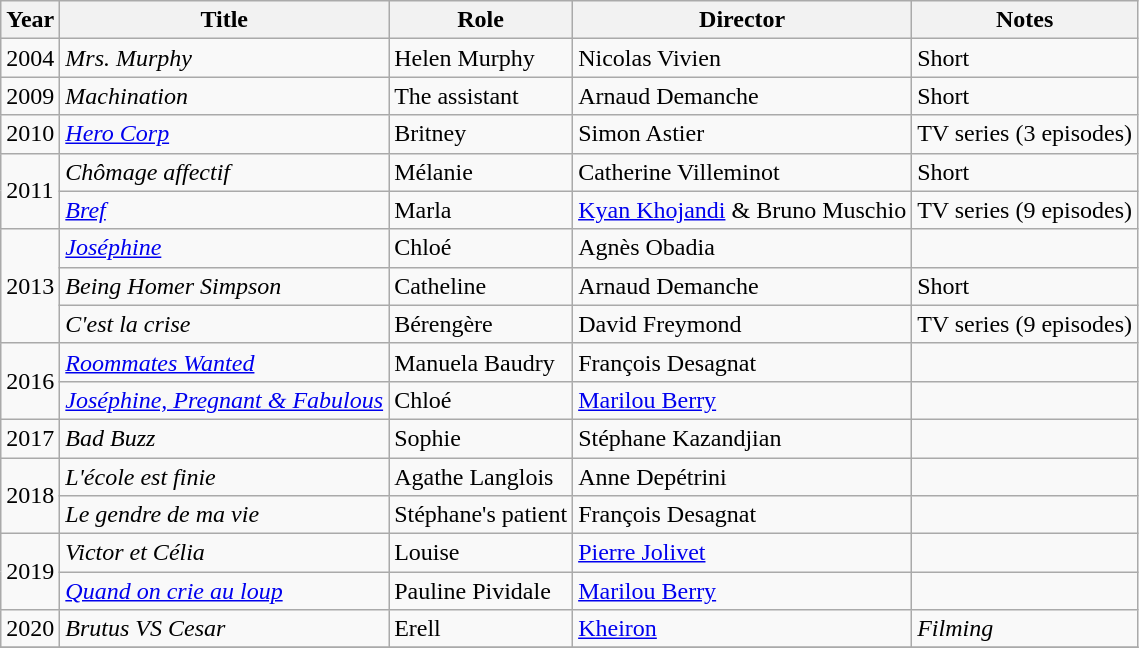<table class="wikitable sortable">
<tr>
<th>Year</th>
<th>Title</th>
<th>Role</th>
<th>Director</th>
<th class="unsortable">Notes</th>
</tr>
<tr>
<td>2004</td>
<td><em>Mrs. Murphy</em></td>
<td>Helen Murphy</td>
<td>Nicolas Vivien</td>
<td>Short</td>
</tr>
<tr>
<td>2009</td>
<td><em>Machination</em></td>
<td>The assistant</td>
<td>Arnaud Demanche</td>
<td>Short</td>
</tr>
<tr>
<td>2010</td>
<td><em><a href='#'>Hero Corp</a></em></td>
<td>Britney</td>
<td>Simon Astier</td>
<td>TV series (3 episodes)</td>
</tr>
<tr>
<td rowspan=2>2011</td>
<td><em>Chômage affectif</em></td>
<td>Mélanie</td>
<td>Catherine Villeminot</td>
<td>Short</td>
</tr>
<tr>
<td><em><a href='#'>Bref</a></em></td>
<td>Marla</td>
<td><a href='#'>Kyan Khojandi</a> & Bruno Muschio</td>
<td>TV series (9 episodes)</td>
</tr>
<tr>
<td rowspan=3>2013</td>
<td><em><a href='#'>Joséphine</a></em></td>
<td>Chloé</td>
<td>Agnès Obadia</td>
<td></td>
</tr>
<tr>
<td><em>Being Homer Simpson</em></td>
<td>Catheline</td>
<td>Arnaud Demanche</td>
<td>Short</td>
</tr>
<tr>
<td><em>C'est la crise</em></td>
<td>Bérengère</td>
<td>David Freymond</td>
<td>TV series (9 episodes)</td>
</tr>
<tr>
<td rowspan=2>2016</td>
<td><em><a href='#'>Roommates Wanted</a></em></td>
<td>Manuela Baudry</td>
<td>François Desagnat</td>
<td></td>
</tr>
<tr>
<td><em><a href='#'>Joséphine, Pregnant & Fabulous</a></em></td>
<td>Chloé</td>
<td><a href='#'>Marilou Berry</a></td>
<td></td>
</tr>
<tr>
<td>2017</td>
<td><em>Bad Buzz</em></td>
<td>Sophie</td>
<td>Stéphane Kazandjian</td>
<td></td>
</tr>
<tr>
<td rowspan=2>2018</td>
<td><em>L'école est finie</em></td>
<td>Agathe Langlois</td>
<td>Anne Depétrini</td>
<td></td>
</tr>
<tr>
<td><em>Le gendre de ma vie</em></td>
<td>Stéphane's patient</td>
<td>François Desagnat</td>
<td></td>
</tr>
<tr>
<td rowspan=2>2019</td>
<td><em>Victor et Célia</em></td>
<td>Louise</td>
<td><a href='#'>Pierre Jolivet</a></td>
<td></td>
</tr>
<tr>
<td><em><a href='#'>Quand on crie au loup</a></em></td>
<td>Pauline Pividale</td>
<td><a href='#'>Marilou Berry</a></td>
<td></td>
</tr>
<tr>
<td>2020</td>
<td><em>Brutus VS Cesar</em></td>
<td>Erell</td>
<td><a href='#'>Kheiron</a></td>
<td><em>Filming</em></td>
</tr>
<tr>
</tr>
</table>
